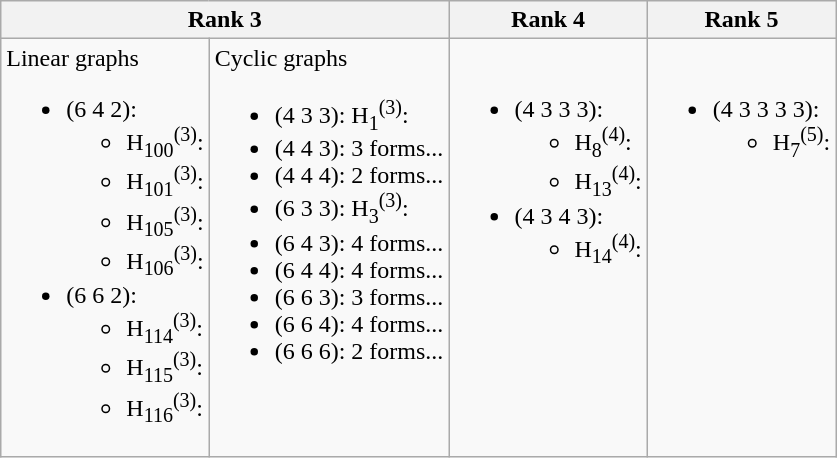<table class="wikitable skin-invert-image">
<tr>
<th colspan=2>Rank 3</th>
<th>Rank 4</th>
<th>Rank 5</th>
</tr>
<tr valign=top>
<td>Linear graphs<br><ul><li>(6 4 2):<ul><li>H<sub>100</sub><sup>(3)</sup>: </li><li>H<sub>101</sub><sup>(3)</sup>: </li><li>H<sub>105</sub><sup>(3)</sup>: </li><li>H<sub>106</sub><sup>(3)</sup>: </li></ul></li><li>(6 6 2):<ul><li>H<sub>114</sub><sup>(3)</sup>: </li><li>H<sub>115</sub><sup>(3)</sup>: </li><li>H<sub>116</sub><sup>(3)</sup>: </li></ul></li></ul></td>
<td>Cyclic graphs<br><ul><li>(4 3 3):  H<sub>1</sub><sup>(3)</sup>: </li><li>(4 4 3): 3 forms...</li><li>(4 4 4): 2 forms...</li><li>(6 3 3): H<sub>3</sub><sup>(3)</sup>: </li><li>(6 4 3): 4 forms...</li><li>(6 4 4): 4 forms...</li><li>(6 6 3): 3 forms...</li><li>(6 6 4): 4 forms...</li><li>(6 6 6): 2 forms...</li></ul></td>
<td><br><ul><li>(4 3 3 3):<ul><li>H<sub>8</sub><sup>(4)</sup>: </li><li>H<sub>13</sub><sup>(4)</sup>: </li></ul></li><li>(4 3 4 3):<ul><li>H<sub>14</sub><sup>(4)</sup>: </li></ul></li></ul></td>
<td><br><ul><li>(4 3 3 3 3):<ul><li>H<sub>7</sub><sup>(5)</sup>: </li></ul></li></ul></td>
</tr>
</table>
